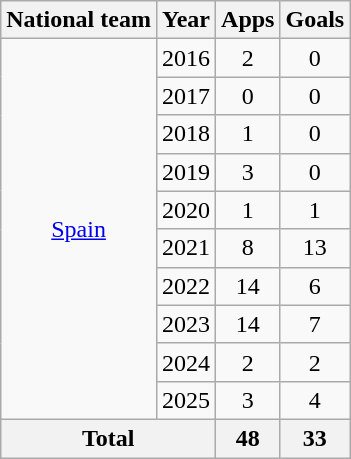<table class="wikitable" style="text-align:center">
<tr>
<th>National team</th>
<th>Year</th>
<th>Apps</th>
<th>Goals</th>
</tr>
<tr>
<td rowspan="10"><a href='#'>Spain</a></td>
<td>2016</td>
<td>2</td>
<td>0</td>
</tr>
<tr>
<td>2017</td>
<td>0</td>
<td>0</td>
</tr>
<tr>
<td>2018</td>
<td>1</td>
<td>0</td>
</tr>
<tr>
<td>2019</td>
<td>3</td>
<td>0</td>
</tr>
<tr>
<td>2020</td>
<td>1</td>
<td>1</td>
</tr>
<tr>
<td>2021</td>
<td>8</td>
<td>13</td>
</tr>
<tr>
<td>2022</td>
<td>14</td>
<td>6</td>
</tr>
<tr>
<td>2023</td>
<td>14</td>
<td>7</td>
</tr>
<tr>
<td>2024</td>
<td>2</td>
<td>2</td>
</tr>
<tr>
<td>2025</td>
<td>3</td>
<td>4</td>
</tr>
<tr>
<th colspan="2">Total</th>
<th>48</th>
<th>33</th>
</tr>
</table>
